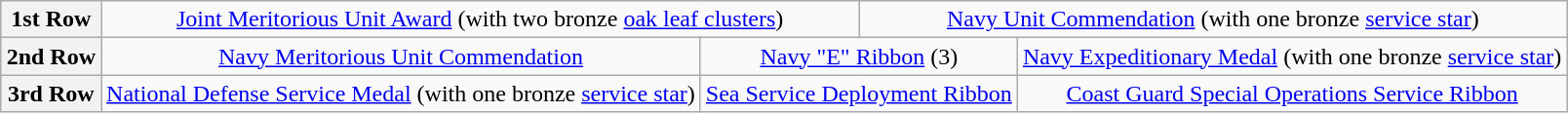<table class="wikitable" style="margin:1em auto; text-align:center;">
<tr>
<th>1st Row</th>
<td colspan="3"><a href='#'>Joint Meritorious Unit Award</a> (with two bronze <a href='#'>oak leaf clusters</a>)</td>
<td colspan="3"><a href='#'>Navy Unit Commendation</a> (with one bronze <a href='#'>service star</a>)</td>
</tr>
<tr>
<th>2nd Row</th>
<td colspan="2"><a href='#'>Navy Meritorious Unit Commendation</a></td>
<td colspan="2"><a href='#'>Navy "E" Ribbon</a> (3)</td>
<td colspan="2"><a href='#'>Navy Expeditionary Medal</a> (with one bronze <a href='#'>service star</a>)</td>
</tr>
<tr>
<th>3rd Row</th>
<td colspan="2"><a href='#'>National Defense Service Medal</a> (with one bronze <a href='#'>service star</a>)</td>
<td colspan="2"><a href='#'>Sea Service Deployment Ribbon</a></td>
<td colspan="2"><a href='#'>Coast Guard Special Operations Service Ribbon</a></td>
</tr>
</table>
